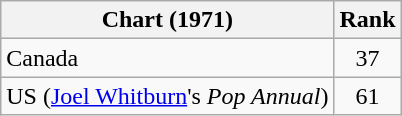<table class="wikitable">
<tr>
<th align="left">Chart (1971)</th>
<th style="text-align:center;">Rank</th>
</tr>
<tr>
<td>Canada</td>
<td style="text-align:center;">37</td>
</tr>
<tr>
<td>US (<a href='#'>Joel Whitburn</a>'s <em>Pop Annual</em>)</td>
<td style="text-align:center;">61</td>
</tr>
</table>
